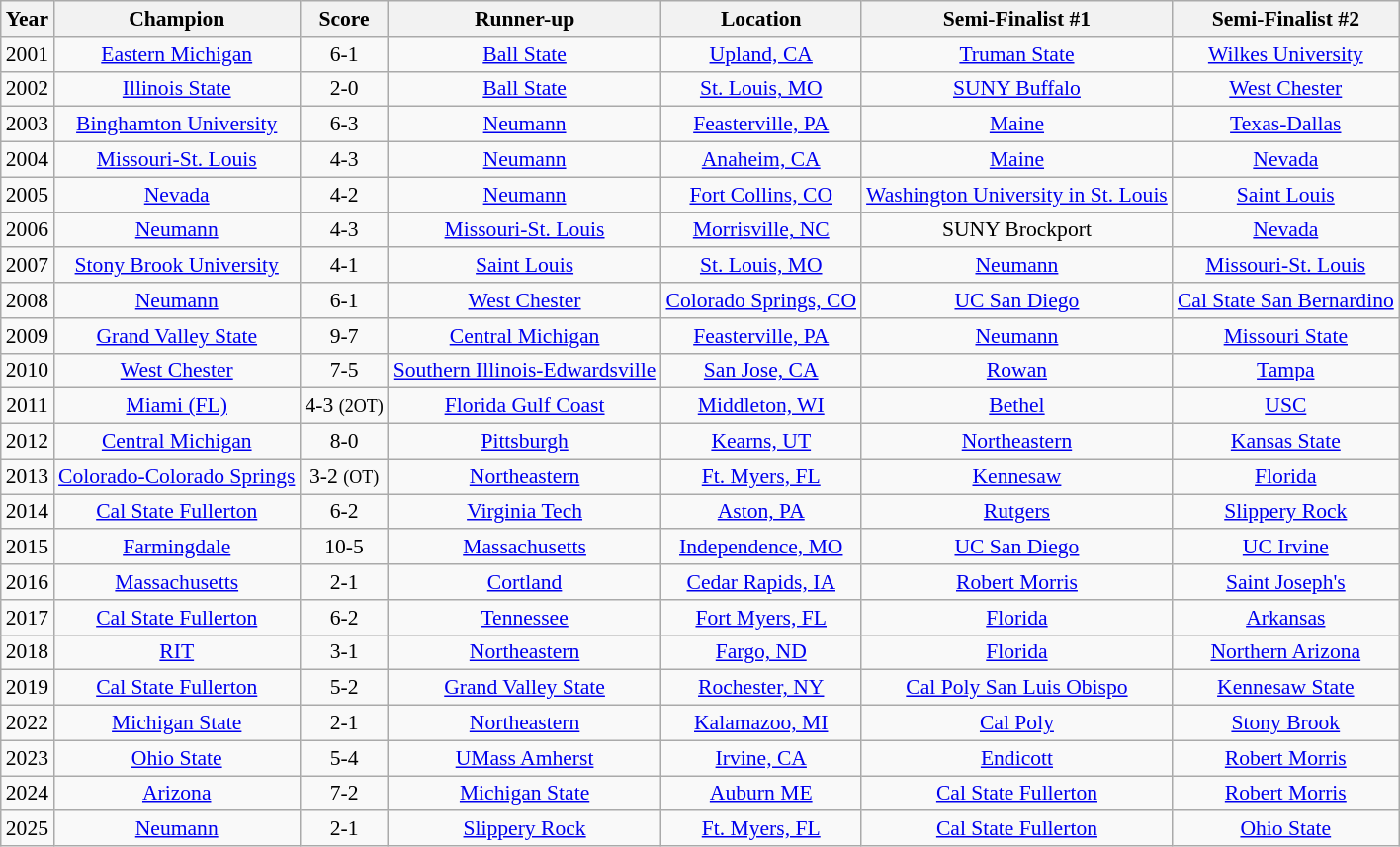<table class="wikitable" style="text-align:center; font-size:90%">
<tr>
<th>Year</th>
<th>Champion</th>
<th>Score</th>
<th>Runner-up</th>
<th>Location</th>
<th>Semi-Finalist #1</th>
<th>Semi-Finalist #2</th>
</tr>
<tr>
<td>2001</td>
<td><a href='#'>Eastern Michigan</a></td>
<td>6-1</td>
<td><a href='#'>Ball State</a></td>
<td><a href='#'>Upland, CA</a></td>
<td><a href='#'>Truman State</a></td>
<td><a href='#'>Wilkes University</a></td>
</tr>
<tr>
<td>2002</td>
<td><a href='#'>Illinois State</a></td>
<td>2-0</td>
<td><a href='#'>Ball State</a></td>
<td><a href='#'>St. Louis, MO</a></td>
<td><a href='#'>SUNY Buffalo</a></td>
<td><a href='#'>West Chester</a></td>
</tr>
<tr>
<td>2003</td>
<td><a href='#'>Binghamton University</a></td>
<td>6-3</td>
<td><a href='#'>Neumann</a></td>
<td><a href='#'>Feasterville, PA</a></td>
<td><a href='#'>Maine</a></td>
<td><a href='#'>Texas-Dallas</a></td>
</tr>
<tr>
<td>2004</td>
<td><a href='#'>Missouri-St. Louis</a></td>
<td>4-3</td>
<td><a href='#'>Neumann</a></td>
<td><a href='#'>Anaheim, CA</a></td>
<td><a href='#'>Maine</a></td>
<td><a href='#'>Nevada</a></td>
</tr>
<tr>
<td>2005</td>
<td><a href='#'>Nevada</a></td>
<td>4-2</td>
<td><a href='#'>Neumann</a></td>
<td><a href='#'>Fort Collins, CO</a></td>
<td><a href='#'>Washington University in St. Louis</a></td>
<td><a href='#'>Saint Louis</a></td>
</tr>
<tr>
<td>2006</td>
<td><a href='#'>Neumann</a></td>
<td>4-3</td>
<td><a href='#'>Missouri-St. Louis</a></td>
<td><a href='#'>Morrisville, NC</a></td>
<td>SUNY Brockport</td>
<td><a href='#'>Nevada</a></td>
</tr>
<tr>
<td>2007</td>
<td><a href='#'>Stony Brook University</a></td>
<td>4-1</td>
<td><a href='#'>Saint Louis</a></td>
<td><a href='#'>St. Louis, MO</a></td>
<td><a href='#'>Neumann</a></td>
<td><a href='#'>Missouri-St. Louis</a></td>
</tr>
<tr>
<td>2008</td>
<td><a href='#'>Neumann</a></td>
<td>6-1</td>
<td><a href='#'>West Chester</a></td>
<td><a href='#'>Colorado Springs, CO</a></td>
<td><a href='#'>UC San Diego</a></td>
<td><a href='#'>Cal State San Bernardino</a></td>
</tr>
<tr>
<td>2009</td>
<td><a href='#'>Grand Valley State</a></td>
<td>9-7</td>
<td><a href='#'>Central Michigan</a></td>
<td><a href='#'>Feasterville, PA</a></td>
<td><a href='#'>Neumann</a></td>
<td><a href='#'>Missouri State</a></td>
</tr>
<tr>
<td>2010</td>
<td><a href='#'>West Chester</a></td>
<td>7-5</td>
<td><a href='#'>Southern Illinois-Edwardsville</a></td>
<td><a href='#'>San Jose, CA</a></td>
<td><a href='#'>Rowan</a></td>
<td><a href='#'>Tampa</a></td>
</tr>
<tr>
<td>2011</td>
<td><a href='#'>Miami (FL)</a></td>
<td>4-3 <small>(2OT)</small></td>
<td><a href='#'>Florida Gulf Coast</a></td>
<td><a href='#'>Middleton, WI</a></td>
<td><a href='#'>Bethel</a></td>
<td><a href='#'>USC</a></td>
</tr>
<tr>
<td>2012</td>
<td><a href='#'>Central Michigan</a></td>
<td>8-0</td>
<td><a href='#'>Pittsburgh</a></td>
<td><a href='#'>Kearns, UT</a></td>
<td><a href='#'>Northeastern</a></td>
<td><a href='#'>Kansas State</a></td>
</tr>
<tr>
<td>2013</td>
<td><a href='#'>Colorado-Colorado Springs</a></td>
<td>3-2 <small>(OT)</small></td>
<td><a href='#'>Northeastern</a></td>
<td><a href='#'>Ft. Myers, FL</a></td>
<td><a href='#'>Kennesaw</a></td>
<td><a href='#'>Florida</a></td>
</tr>
<tr>
<td>2014</td>
<td><a href='#'>Cal State Fullerton</a></td>
<td>6-2</td>
<td><a href='#'>Virginia Tech</a></td>
<td><a href='#'>Aston, PA</a></td>
<td><a href='#'>Rutgers</a></td>
<td><a href='#'>Slippery Rock</a></td>
</tr>
<tr>
<td>2015</td>
<td><a href='#'>Farmingdale</a></td>
<td>10-5</td>
<td><a href='#'>Massachusetts</a></td>
<td><a href='#'>Independence, MO</a></td>
<td><a href='#'>UC San Diego</a></td>
<td><a href='#'>UC Irvine</a></td>
</tr>
<tr>
<td>2016</td>
<td><a href='#'>Massachusetts</a></td>
<td>2-1</td>
<td><a href='#'>Cortland</a></td>
<td><a href='#'>Cedar Rapids, IA</a></td>
<td><a href='#'>Robert Morris</a></td>
<td><a href='#'>Saint Joseph's</a></td>
</tr>
<tr>
<td>2017</td>
<td><a href='#'>Cal State Fullerton</a></td>
<td>6-2</td>
<td><a href='#'>Tennessee</a></td>
<td><a href='#'>Fort Myers, FL</a></td>
<td><a href='#'>Florida</a></td>
<td><a href='#'>Arkansas</a></td>
</tr>
<tr>
<td>2018</td>
<td><a href='#'>RIT</a></td>
<td>3-1</td>
<td><a href='#'>Northeastern</a></td>
<td><a href='#'>Fargo, ND</a></td>
<td><a href='#'>Florida</a></td>
<td><a href='#'>Northern Arizona</a></td>
</tr>
<tr>
<td>2019</td>
<td><a href='#'>Cal State Fullerton</a></td>
<td>5-2</td>
<td><a href='#'>Grand Valley State</a></td>
<td><a href='#'>Rochester, NY</a></td>
<td><a href='#'>Cal Poly San Luis Obispo</a></td>
<td><a href='#'>Kennesaw State</a></td>
</tr>
<tr>
<td>2022</td>
<td><a href='#'>Michigan State</a></td>
<td>2-1</td>
<td><a href='#'>Northeastern</a></td>
<td><a href='#'>Kalamazoo, MI</a></td>
<td><a href='#'>Cal Poly</a></td>
<td><a href='#'>Stony Brook</a></td>
</tr>
<tr>
<td>2023</td>
<td><a href='#'>Ohio State</a></td>
<td>5-4</td>
<td><a href='#'>UMass Amherst</a></td>
<td><a href='#'>Irvine, CA</a></td>
<td><a href='#'>Endicott</a></td>
<td><a href='#'>Robert Morris</a></td>
</tr>
<tr>
<td>2024</td>
<td><a href='#'>Arizona</a></td>
<td>7-2</td>
<td><a href='#'>Michigan State</a></td>
<td><a href='#'>Auburn ME</a></td>
<td><a href='#'>Cal State Fullerton</a></td>
<td><a href='#'>Robert Morris</a></td>
</tr>
<tr>
<td>2025</td>
<td><a href='#'>Neumann</a></td>
<td>2-1</td>
<td><a href='#'>Slippery Rock</a></td>
<td><a href='#'>Ft. Myers, FL</a></td>
<td><a href='#'>Cal State Fullerton</a></td>
<td><a href='#'>Ohio State</a></td>
</tr>
</table>
